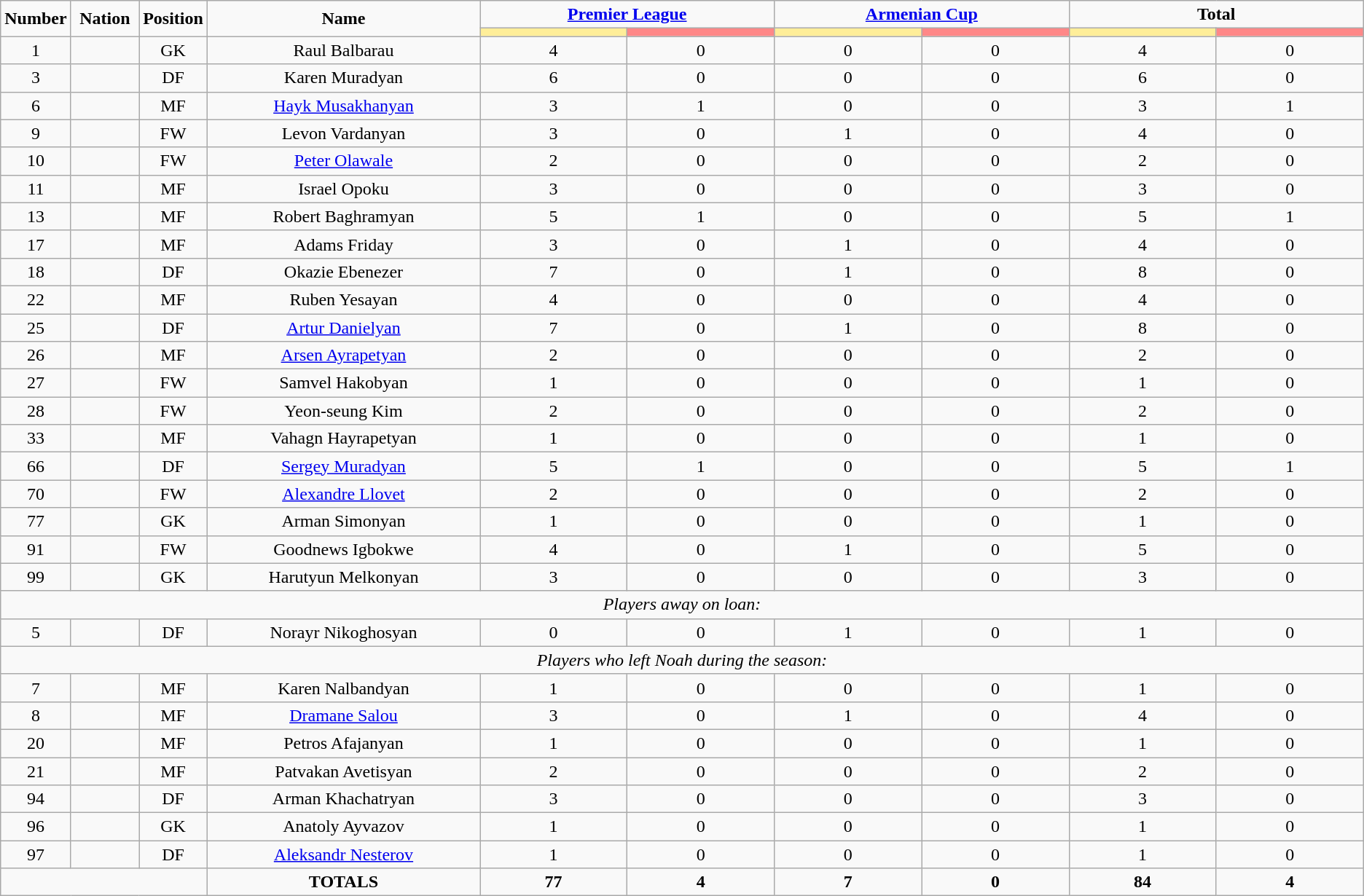<table class="wikitable" style="text-align:center;">
<tr>
<td rowspan="2"  style="width:5%; text-align:center;"><strong>Number</strong></td>
<td rowspan="2"  style="width:5%; text-align:center;"><strong>Nation</strong></td>
<td rowspan="2"  style="width:5%; text-align:center;"><strong>Position</strong></td>
<td rowspan="2"  style="width:20%; text-align:center;"><strong>Name</strong></td>
<td colspan="2" style="text-align:center;"><strong><a href='#'>Premier League</a></strong></td>
<td colspan="2" style="text-align:center;"><strong><a href='#'>Armenian Cup</a></strong></td>
<td colspan="2" style="text-align:center;"><strong>Total</strong></td>
</tr>
<tr>
<th style="width:60px; background:#fe9;"></th>
<th style="width:60px; background:#ff8888;"></th>
<th style="width:60px; background:#fe9;"></th>
<th style="width:60px; background:#ff8888;"></th>
<th style="width:60px; background:#fe9;"></th>
<th style="width:60px; background:#ff8888;"></th>
</tr>
<tr>
<td>1</td>
<td></td>
<td>GK</td>
<td>Raul Balbarau</td>
<td>4</td>
<td>0</td>
<td>0</td>
<td>0</td>
<td>4</td>
<td>0</td>
</tr>
<tr>
<td>3</td>
<td></td>
<td>DF</td>
<td>Karen Muradyan</td>
<td>6</td>
<td>0</td>
<td>0</td>
<td>0</td>
<td>6</td>
<td>0</td>
</tr>
<tr>
<td>6</td>
<td></td>
<td>MF</td>
<td><a href='#'>Hayk Musakhanyan</a></td>
<td>3</td>
<td>1</td>
<td>0</td>
<td>0</td>
<td>3</td>
<td>1</td>
</tr>
<tr>
<td>9</td>
<td></td>
<td>FW</td>
<td>Levon Vardanyan</td>
<td>3</td>
<td>0</td>
<td>1</td>
<td>0</td>
<td>4</td>
<td>0</td>
</tr>
<tr>
<td>10</td>
<td></td>
<td>FW</td>
<td><a href='#'>Peter Olawale</a></td>
<td>2</td>
<td>0</td>
<td>0</td>
<td>0</td>
<td>2</td>
<td>0</td>
</tr>
<tr>
<td>11</td>
<td></td>
<td>MF</td>
<td>Israel Opoku</td>
<td>3</td>
<td>0</td>
<td>0</td>
<td>0</td>
<td>3</td>
<td>0</td>
</tr>
<tr>
<td>13</td>
<td></td>
<td>MF</td>
<td>Robert Baghramyan</td>
<td>5</td>
<td>1</td>
<td>0</td>
<td>0</td>
<td>5</td>
<td>1</td>
</tr>
<tr>
<td>17</td>
<td></td>
<td>MF</td>
<td>Adams Friday</td>
<td>3</td>
<td>0</td>
<td>1</td>
<td>0</td>
<td>4</td>
<td>0</td>
</tr>
<tr>
<td>18</td>
<td></td>
<td>DF</td>
<td>Okazie Ebenezer</td>
<td>7</td>
<td>0</td>
<td>1</td>
<td>0</td>
<td>8</td>
<td>0</td>
</tr>
<tr>
<td>22</td>
<td></td>
<td>MF</td>
<td>Ruben Yesayan</td>
<td>4</td>
<td>0</td>
<td>0</td>
<td>0</td>
<td>4</td>
<td>0</td>
</tr>
<tr>
<td>25</td>
<td></td>
<td>DF</td>
<td><a href='#'>Artur Danielyan</a></td>
<td>7</td>
<td>0</td>
<td>1</td>
<td>0</td>
<td>8</td>
<td>0</td>
</tr>
<tr>
<td>26</td>
<td></td>
<td>MF</td>
<td><a href='#'>Arsen Ayrapetyan</a></td>
<td>2</td>
<td>0</td>
<td>0</td>
<td>0</td>
<td>2</td>
<td>0</td>
</tr>
<tr>
<td>27</td>
<td></td>
<td>FW</td>
<td>Samvel Hakobyan</td>
<td>1</td>
<td>0</td>
<td>0</td>
<td>0</td>
<td>1</td>
<td>0</td>
</tr>
<tr>
<td>28</td>
<td></td>
<td>FW</td>
<td>Yeon-seung Kim</td>
<td>2</td>
<td>0</td>
<td>0</td>
<td>0</td>
<td>2</td>
<td>0</td>
</tr>
<tr>
<td>33</td>
<td></td>
<td>MF</td>
<td>Vahagn Hayrapetyan</td>
<td>1</td>
<td>0</td>
<td>0</td>
<td>0</td>
<td>1</td>
<td>0</td>
</tr>
<tr>
<td>66</td>
<td></td>
<td>DF</td>
<td><a href='#'>Sergey Muradyan</a></td>
<td>5</td>
<td>1</td>
<td>0</td>
<td>0</td>
<td>5</td>
<td>1</td>
</tr>
<tr>
<td>70</td>
<td></td>
<td>FW</td>
<td><a href='#'>Alexandre Llovet</a></td>
<td>2</td>
<td>0</td>
<td>0</td>
<td>0</td>
<td>2</td>
<td>0</td>
</tr>
<tr>
<td>77</td>
<td></td>
<td>GK</td>
<td>Arman Simonyan</td>
<td>1</td>
<td>0</td>
<td>0</td>
<td>0</td>
<td>1</td>
<td>0</td>
</tr>
<tr>
<td>91</td>
<td></td>
<td>FW</td>
<td>Goodnews Igbokwe</td>
<td>4</td>
<td>0</td>
<td>1</td>
<td>0</td>
<td>5</td>
<td>0</td>
</tr>
<tr>
<td>99</td>
<td></td>
<td>GK</td>
<td>Harutyun Melkonyan</td>
<td>3</td>
<td>0</td>
<td>0</td>
<td>0</td>
<td>3</td>
<td>0</td>
</tr>
<tr>
<td colspan="14"><em>Players away on loan:</em></td>
</tr>
<tr>
<td>5</td>
<td></td>
<td>DF</td>
<td>Norayr Nikoghosyan</td>
<td>0</td>
<td>0</td>
<td>1</td>
<td>0</td>
<td>1</td>
<td>0</td>
</tr>
<tr>
<td colspan="14"><em>Players who left Noah during the season:</em></td>
</tr>
<tr>
<td>7</td>
<td></td>
<td>MF</td>
<td>Karen Nalbandyan</td>
<td>1</td>
<td>0</td>
<td>0</td>
<td>0</td>
<td>1</td>
<td>0</td>
</tr>
<tr>
<td>8</td>
<td></td>
<td>MF</td>
<td><a href='#'>Dramane Salou</a></td>
<td>3</td>
<td>0</td>
<td>1</td>
<td>0</td>
<td>4</td>
<td>0</td>
</tr>
<tr>
<td>20</td>
<td></td>
<td>MF</td>
<td>Petros Afajanyan</td>
<td>1</td>
<td>0</td>
<td>0</td>
<td>0</td>
<td>1</td>
<td>0</td>
</tr>
<tr>
<td>21</td>
<td></td>
<td>MF</td>
<td>Patvakan Avetisyan</td>
<td>2</td>
<td>0</td>
<td>0</td>
<td>0</td>
<td>2</td>
<td>0</td>
</tr>
<tr>
<td>94</td>
<td></td>
<td>DF</td>
<td>Arman Khachatryan</td>
<td>3</td>
<td>0</td>
<td>0</td>
<td>0</td>
<td>3</td>
<td>0</td>
</tr>
<tr>
<td>96</td>
<td></td>
<td>GK</td>
<td>Anatoly Ayvazov</td>
<td>1</td>
<td>0</td>
<td>0</td>
<td>0</td>
<td>1</td>
<td>0</td>
</tr>
<tr>
<td>97</td>
<td></td>
<td>DF</td>
<td><a href='#'>Aleksandr Nesterov</a></td>
<td>1</td>
<td>0</td>
<td>0</td>
<td>0</td>
<td>1</td>
<td>0</td>
</tr>
<tr>
<td colspan="3"></td>
<td><strong>TOTALS</strong></td>
<td><strong>77</strong></td>
<td><strong>4</strong></td>
<td><strong>7</strong></td>
<td><strong>0</strong></td>
<td><strong>84</strong></td>
<td><strong>4</strong></td>
</tr>
</table>
